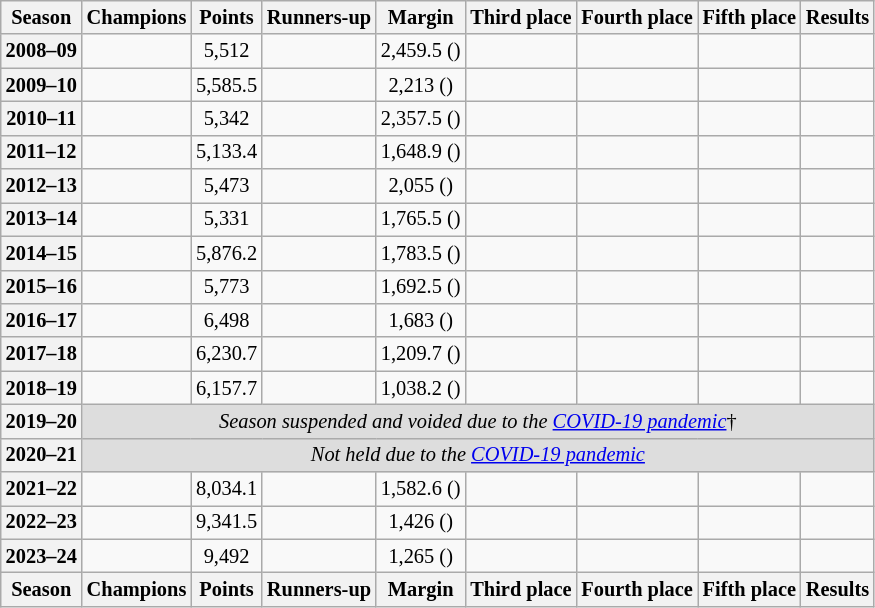<table class="wikitable sortable" style="font-size:85%; text-align:left;">
<tr>
<th>Season</th>
<th>Champions</th>
<th>Points</th>
<th nowrap>Runners-up</th>
<th>Margin</th>
<th>Third place</th>
<th>Fourth place</th>
<th>Fifth place</th>
<th>Results</th>
</tr>
<tr>
<th nowrap>2008–09</th>
<td nowrap><strong></strong></td>
<td align=center>5,512</td>
<td nowrap></td>
<td align=center>2,459.5 ()</td>
<td nowrap></td>
<td nowrap></td>
<td nowrap></td>
<td></td>
</tr>
<tr>
<th nowrap>2009–10</th>
<td nowrap><strong></strong></td>
<td align=center>5,585.5</td>
<td nowrap></td>
<td align=center>2,213 ()</td>
<td nowrap></td>
<td nowrap></td>
<td nowrap></td>
<td></td>
</tr>
<tr>
<th nowrap>2010–11</th>
<td nowrap><strong></strong></td>
<td align=center>5,342</td>
<td nowrap></td>
<td align=center>2,357.5 ()</td>
<td nowrap></td>
<td nowrap></td>
<td nowrap></td>
<td></td>
</tr>
<tr>
<th nowrap>2011–12</th>
<td nowrap><strong></strong></td>
<td align=center>5,133.4</td>
<td nowrap></td>
<td align=center>1,648.9 ()</td>
<td nowrap></td>
<td nowrap></td>
<td nowrap></td>
<td></td>
</tr>
<tr>
<th nowrap>2012–13</th>
<td nowrap><strong></strong></td>
<td align=center>5,473</td>
<td nowrap></td>
<td align=center>2,055 ()</td>
<td nowrap></td>
<td nowrap></td>
<td nowrap></td>
<td></td>
</tr>
<tr>
<th nowrap>2013–14</th>
<td nowrap><strong></strong></td>
<td align=center>5,331</td>
<td nowrap></td>
<td align=center>1,765.5 ()</td>
<td nowrap></td>
<td nowrap></td>
<td nowrap></td>
<td></td>
</tr>
<tr>
<th nowrap>2014–15</th>
<td nowrap><strong></strong></td>
<td align=center>5,876.2</td>
<td nowrap></td>
<td align=center>1,783.5 ()</td>
<td nowrap></td>
<td nowrap></td>
<td nowrap></td>
<td></td>
</tr>
<tr>
<th nowrap>2015–16</th>
<td nowrap><strong></strong></td>
<td align=center>5,773</td>
<td nowrap></td>
<td align=center>1,692.5 ()</td>
<td nowrap></td>
<td nowrap></td>
<td nowrap></td>
<td></td>
</tr>
<tr>
<th nowrap>2016–17</th>
<td nowrap><strong></strong></td>
<td align=center>6,498</td>
<td nowrap></td>
<td align=center>1,683 ()</td>
<td nowrap></td>
<td nowrap></td>
<td nowrap></td>
<td></td>
</tr>
<tr>
<th nowrap>2017–18</th>
<td nowrap><strong></strong></td>
<td align=center>6,230.7</td>
<td nowrap></td>
<td align=center>1,209.7 ()</td>
<td nowrap></td>
<td nowrap></td>
<td nowrap></td>
<td></td>
</tr>
<tr>
<th nowrap>2018–19</th>
<td nowrap><strong></strong></td>
<td align=center>6,157.7</td>
<td nowrap></td>
<td align=center>1,038.2 ()</td>
<td nowrap></td>
<td nowrap></td>
<td nowrap></td>
<td></td>
</tr>
<tr>
<th nowrap>2019–20</th>
<td align=center colspan="8" style="background:#ddd;"><em>Season suspended and voided due to the <a href='#'>COVID-19 pandemic</a></em>†</td>
</tr>
<tr>
<th nowrap>2020–21</th>
<td align=center colspan="8" style="background:#ddd;"><em>Not held due to the <a href='#'>COVID-19 pandemic</a></em></td>
</tr>
<tr>
<th nowrap>2021–22</th>
<td nowrap><strong></strong></td>
<td align=center>8,034.1</td>
<td nowrap></td>
<td align=center>1,582.6 ()</td>
<td nowrap></td>
<td nowrap></td>
<td nowrap></td>
<td></td>
</tr>
<tr>
<th nowrap>2022–23</th>
<td nowrap><strong></strong></td>
<td align=center>9,341.5</td>
<td nowrap></td>
<td align=center>1,426 ()</td>
<td nowrap></td>
<td nowrap></td>
<td nowrap></td>
<td></td>
</tr>
<tr>
<th nowrap>2023–24</th>
<td nowrap><strong></strong></td>
<td align=center>9,492</td>
<td nowrap></td>
<td align=center>1,265 ()</td>
<td nowrap></td>
<td nowrap></td>
<td nowrap></td>
<td></td>
</tr>
<tr>
<th>Season</th>
<th>Champions</th>
<th>Points</th>
<th nowrap>Runners-up</th>
<th>Margin</th>
<th>Third place</th>
<th>Fourth place</th>
<th>Fifth place</th>
<th>Results</th>
</tr>
</table>
